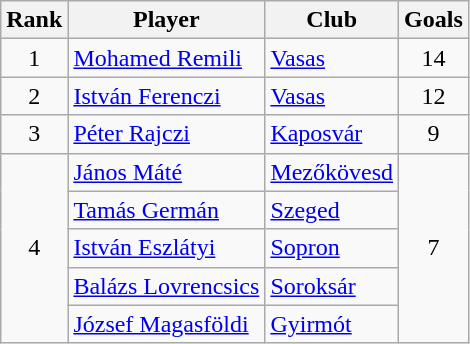<table class="wikitable" style="text-align:center">
<tr>
<th>Rank</th>
<th>Player</th>
<th>Club</th>
<th>Goals</th>
</tr>
<tr>
<td>1</td>
<td align="left"> <a href='#'>Mohamed Remili</a></td>
<td align="left"><a href='#'>Vasas</a></td>
<td>14</td>
</tr>
<tr>
<td>2</td>
<td align="left"> <a href='#'>István Ferenczi</a></td>
<td align="left"><a href='#'>Vasas</a></td>
<td>12</td>
</tr>
<tr>
<td>3</td>
<td align="left"> <a href='#'>Péter Rajczi</a></td>
<td align="left"><a href='#'>Kaposvár</a></td>
<td>9</td>
</tr>
<tr>
<td rowspan="5">4</td>
<td align="left"> <a href='#'>János Máté</a></td>
<td align="left"><a href='#'>Mezőkövesd</a></td>
<td rowspan="5">7</td>
</tr>
<tr>
<td align="left"> <a href='#'>Tamás Germán</a></td>
<td align="left"><a href='#'>Szeged</a></td>
</tr>
<tr>
<td align="left"> <a href='#'>István Eszlátyi</a></td>
<td align="left"><a href='#'>Sopron</a></td>
</tr>
<tr>
<td align="left"> <a href='#'>Balázs Lovrencsics</a></td>
<td align="left"><a href='#'>Soroksár</a></td>
</tr>
<tr>
<td align="left"> <a href='#'>József Magasföldi</a></td>
<td align="left"><a href='#'>Gyirmót</a></td>
</tr>
</table>
